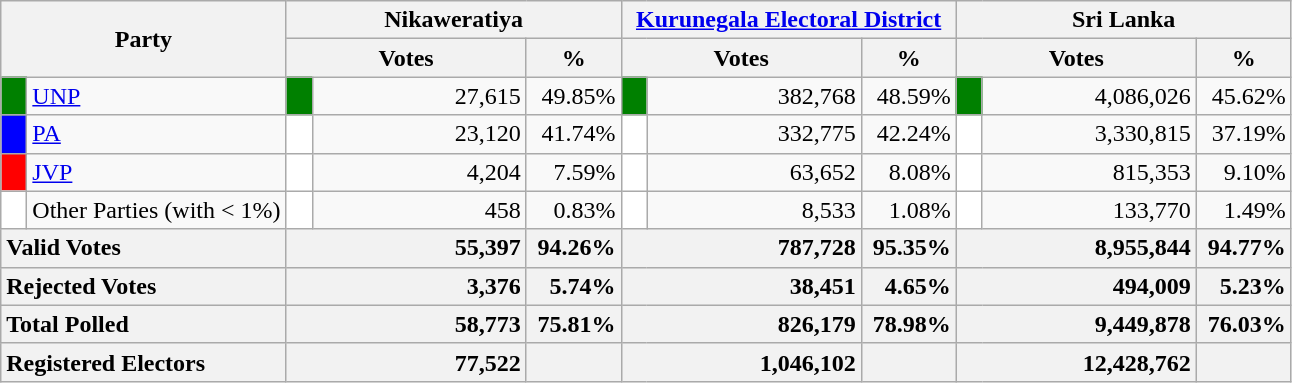<table class="wikitable">
<tr>
<th colspan="2" width="144px"rowspan="2">Party</th>
<th colspan="3" width="216px">Nikaweratiya</th>
<th colspan="3" width="216px"><a href='#'>Kurunegala Electoral District</a></th>
<th colspan="3" width="216px">Sri Lanka</th>
</tr>
<tr>
<th colspan="2" width="144px">Votes</th>
<th>%</th>
<th colspan="2" width="144px">Votes</th>
<th>%</th>
<th colspan="2" width="144px">Votes</th>
<th>%</th>
</tr>
<tr>
<td style="background-color:green;" width="10px"></td>
<td style="text-align:left;"><a href='#'>UNP</a></td>
<td style="background-color:green;" width="10px"></td>
<td style="text-align:right;">27,615</td>
<td style="text-align:right;">49.85%</td>
<td style="background-color:green;" width="10px"></td>
<td style="text-align:right;">382,768</td>
<td style="text-align:right;">48.59%</td>
<td style="background-color:green;" width="10px"></td>
<td style="text-align:right;">4,086,026</td>
<td style="text-align:right;">45.62%</td>
</tr>
<tr>
<td style="background-color:blue;" width="10px"></td>
<td style="text-align:left;"><a href='#'>PA</a></td>
<td style="background-color:white;" width="10px"></td>
<td style="text-align:right;">23,120</td>
<td style="text-align:right;">41.74%</td>
<td style="background-color:white;" width="10px"></td>
<td style="text-align:right;">332,775</td>
<td style="text-align:right;">42.24%</td>
<td style="background-color:white;" width="10px"></td>
<td style="text-align:right;">3,330,815</td>
<td style="text-align:right;">37.19%</td>
</tr>
<tr>
<td style="background-color:red;" width="10px"></td>
<td style="text-align:left;"><a href='#'>JVP</a></td>
<td style="background-color:white;" width="10px"></td>
<td style="text-align:right;">4,204</td>
<td style="text-align:right;">7.59%</td>
<td style="background-color:white;" width="10px"></td>
<td style="text-align:right;">63,652</td>
<td style="text-align:right;">8.08%</td>
<td style="background-color:white;" width="10px"></td>
<td style="text-align:right;">815,353</td>
<td style="text-align:right;">9.10%</td>
</tr>
<tr>
<td style="background-color:white;" width="10px"></td>
<td style="text-align:left;">Other Parties (with < 1%)</td>
<td style="background-color:white;" width="10px"></td>
<td style="text-align:right;">458</td>
<td style="text-align:right;">0.83%</td>
<td style="background-color:white;" width="10px"></td>
<td style="text-align:right;">8,533</td>
<td style="text-align:right;">1.08%</td>
<td style="background-color:white;" width="10px"></td>
<td style="text-align:right;">133,770</td>
<td style="text-align:right;">1.49%</td>
</tr>
<tr>
<th colspan="2" width="144px"style="text-align:left;">Valid Votes</th>
<th style="text-align:right;"colspan="2" width="144px">55,397</th>
<th style="text-align:right;">94.26%</th>
<th style="text-align:right;"colspan="2" width="144px">787,728</th>
<th style="text-align:right;">95.35%</th>
<th style="text-align:right;"colspan="2" width="144px">8,955,844</th>
<th style="text-align:right;">94.77%</th>
</tr>
<tr>
<th colspan="2" width="144px"style="text-align:left;">Rejected Votes</th>
<th style="text-align:right;"colspan="2" width="144px">3,376</th>
<th style="text-align:right;">5.74%</th>
<th style="text-align:right;"colspan="2" width="144px">38,451</th>
<th style="text-align:right;">4.65%</th>
<th style="text-align:right;"colspan="2" width="144px">494,009</th>
<th style="text-align:right;">5.23%</th>
</tr>
<tr>
<th colspan="2" width="144px"style="text-align:left;">Total Polled</th>
<th style="text-align:right;"colspan="2" width="144px">58,773</th>
<th style="text-align:right;">75.81%</th>
<th style="text-align:right;"colspan="2" width="144px">826,179</th>
<th style="text-align:right;">78.98%</th>
<th style="text-align:right;"colspan="2" width="144px">9,449,878</th>
<th style="text-align:right;">76.03%</th>
</tr>
<tr>
<th colspan="2" width="144px"style="text-align:left;">Registered Electors</th>
<th style="text-align:right;"colspan="2" width="144px">77,522</th>
<th></th>
<th style="text-align:right;"colspan="2" width="144px">1,046,102</th>
<th></th>
<th style="text-align:right;"colspan="2" width="144px">12,428,762</th>
<th></th>
</tr>
</table>
